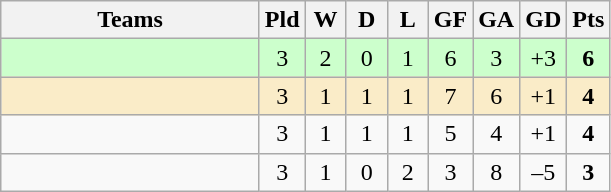<table class="wikitable" style="text-align: center;">
<tr>
<th width=165>Teams</th>
<th width=20>Pld</th>
<th width=20>W</th>
<th width=20>D</th>
<th width=20>L</th>
<th width=20>GF</th>
<th width=20>GA</th>
<th width=20>GD</th>
<th width=20>Pts</th>
</tr>
<tr align=center style="background:#ccffcc;">
<td style="text-align:left;"></td>
<td>3</td>
<td>2</td>
<td>0</td>
<td>1</td>
<td>6</td>
<td>3</td>
<td>+3</td>
<td><strong>6</strong></td>
</tr>
<tr align=center style="background:#faecc8;">
<td style="text-align:left;"></td>
<td>3</td>
<td>1</td>
<td>1</td>
<td>1</td>
<td>7</td>
<td>6</td>
<td>+1</td>
<td><strong>4</strong></td>
</tr>
<tr align=center>
<td style="text-align:left;"></td>
<td>3</td>
<td>1</td>
<td>1</td>
<td>1</td>
<td>5</td>
<td>4</td>
<td>+1</td>
<td><strong>4</strong></td>
</tr>
<tr align=center>
<td style="text-align:left;"></td>
<td>3</td>
<td>1</td>
<td>0</td>
<td>2</td>
<td>3</td>
<td>8</td>
<td>–5</td>
<td><strong>3</strong></td>
</tr>
</table>
